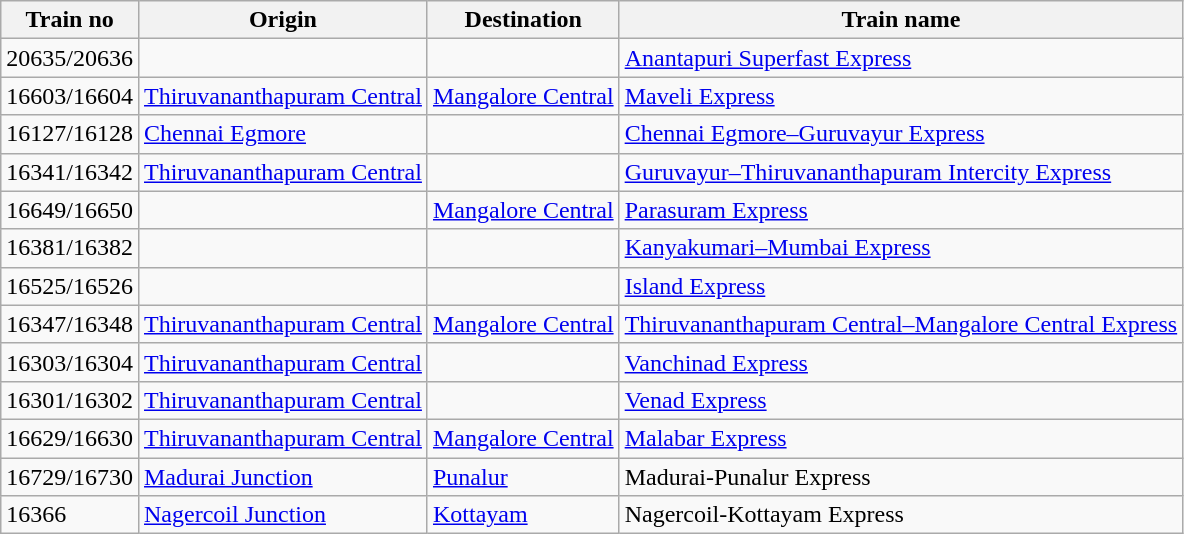<table class="wikitable sortable">
<tr>
<th>Train no</th>
<th>Origin</th>
<th>Destination</th>
<th>Train name</th>
</tr>
<tr>
<td>20635/20636</td>
<td></td>
<td></td>
<td><a href='#'>Anantapuri Superfast Express</a></td>
</tr>
<tr>
<td>16603/16604</td>
<td><a href='#'>Thiruvananthapuram Central</a></td>
<td><a href='#'>Mangalore Central</a></td>
<td><a href='#'>Maveli Express</a></td>
</tr>
<tr>
<td>16127/16128</td>
<td><a href='#'>Chennai Egmore</a></td>
<td></td>
<td><a href='#'>Chennai Egmore–Guruvayur Express</a></td>
</tr>
<tr>
<td>16341/16342</td>
<td><a href='#'>Thiruvananthapuram Central</a></td>
<td></td>
<td><a href='#'>Guruvayur–Thiruvananthapuram Intercity Express</a></td>
</tr>
<tr>
<td>16649/16650</td>
<td></td>
<td><a href='#'>Mangalore Central</a></td>
<td><a href='#'>Parasuram Express</a></td>
</tr>
<tr>
<td>16381/16382</td>
<td></td>
<td></td>
<td><a href='#'>Kanyakumari–Mumbai Express</a></td>
</tr>
<tr>
<td>16525/16526</td>
<td></td>
<td></td>
<td><a href='#'>Island Express</a></td>
</tr>
<tr>
<td>16347/16348</td>
<td><a href='#'>Thiruvananthapuram Central</a></td>
<td><a href='#'>Mangalore Central</a></td>
<td><a href='#'>Thiruvananthapuram Central–Mangalore Central Express</a></td>
</tr>
<tr>
<td>16303/16304</td>
<td><a href='#'>Thiruvananthapuram Central</a></td>
<td></td>
<td><a href='#'>Vanchinad Express</a></td>
</tr>
<tr>
<td>16301/16302</td>
<td><a href='#'>Thiruvananthapuram Central</a></td>
<td></td>
<td><a href='#'>Venad Express</a></td>
</tr>
<tr>
<td>16629/16630</td>
<td><a href='#'>Thiruvananthapuram Central</a></td>
<td><a href='#'>Mangalore Central</a></td>
<td><a href='#'>Malabar Express</a></td>
</tr>
<tr>
<td>16729/16730</td>
<td><a href='#'>Madurai Junction</a></td>
<td><a href='#'>Punalur</a></td>
<td>Madurai-Punalur Express</td>
</tr>
<tr>
<td>16366</td>
<td><a href='#'>Nagercoil Junction</a></td>
<td><a href='#'>Kottayam</a></td>
<td>Nagercoil-Kottayam Express</td>
</tr>
</table>
